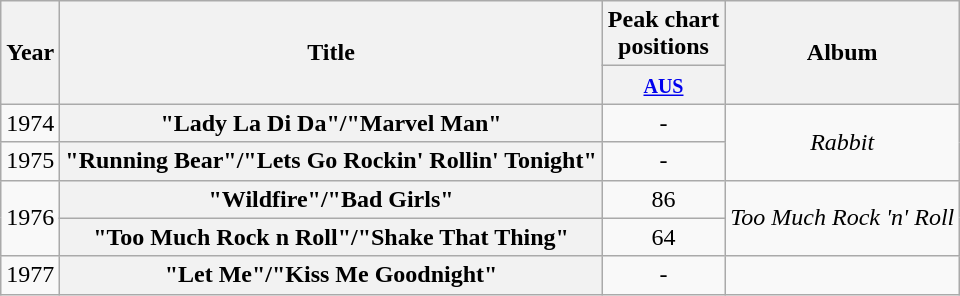<table class="wikitable plainrowheaders" style="text-align:center;" border="1">
<tr>
<th scope="col" rowspan="2">Year</th>
<th scope="col" rowspan="2">Title</th>
<th scope="col" colspan="1">Peak chart<br>positions</th>
<th scope="col" rowspan="2">Album</th>
</tr>
<tr>
<th scope="col" style="text-align:center;"><small><a href='#'>AUS</a><br></small></th>
</tr>
<tr>
<td>1974</td>
<th scope="row">"Lady La Di Da"/"Marvel Man"</th>
<td style="text-align:center;">-</td>
<td rowspan="2"><em>Rabbit</em></td>
</tr>
<tr>
<td>1975</td>
<th scope="row">"Running Bear"/"Lets Go Rockin' Rollin' Tonight"</th>
<td style="text-align:center;">-</td>
</tr>
<tr>
<td rowspan="2">1976</td>
<th scope="row">"Wildfire"/"Bad Girls"</th>
<td style="text-align:center;">86</td>
<td rowspan="2"><em>Too Much Rock 'n' Roll</em></td>
</tr>
<tr>
<th scope="row">"Too Much Rock n Roll"/"Shake That Thing"</th>
<td style="text-align:center;">64</td>
</tr>
<tr>
<td>1977</td>
<th scope="row">"Let Me"/"Kiss Me Goodnight"</th>
<td style="text-align:center;">-</td>
<td></td>
</tr>
</table>
